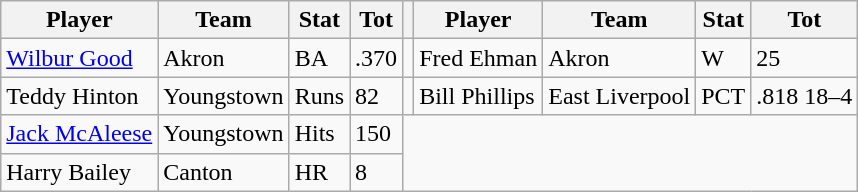<table class="wikitable">
<tr>
<th>Player</th>
<th>Team</th>
<th>Stat</th>
<th>Tot</th>
<th></th>
<th>Player</th>
<th>Team</th>
<th>Stat</th>
<th>Tot</th>
</tr>
<tr>
<td><a href='#'>Wilbur Good</a></td>
<td>Akron</td>
<td>BA</td>
<td>.370</td>
<td></td>
<td>Fred Ehman</td>
<td>Akron</td>
<td>W</td>
<td>25</td>
</tr>
<tr>
<td>Teddy Hinton</td>
<td>Youngstown</td>
<td>Runs</td>
<td>82</td>
<td></td>
<td>Bill Phillips</td>
<td>East Liverpool</td>
<td>PCT</td>
<td>.818 18–4</td>
</tr>
<tr>
<td><a href='#'>Jack McAleese</a></td>
<td>Youngstown</td>
<td>Hits</td>
<td>150</td>
</tr>
<tr>
<td>Harry Bailey</td>
<td>Canton</td>
<td>HR</td>
<td>8</td>
</tr>
</table>
